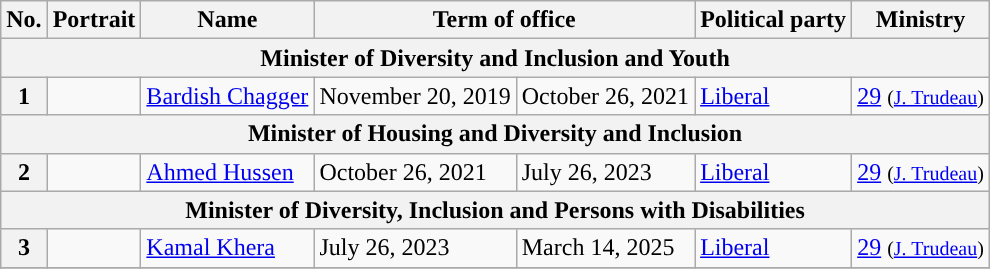<table class="wikitable">
<tr>
<th>No.</th>
<th>Portrait</th>
<th>Name</th>
<th colspan=2>Term of office</th>
<th>Political party</th>
<th>Ministry</th>
</tr>
<tr>
<th colspan=7>Minister of Diversity and Inclusion and Youth</th>
</tr>
<tr>
<th style="background:">1</th>
<td></td>
<td><a href='#'>Bardish Chagger</a></td>
<td>November 20, 2019</td>
<td>October 26, 2021</td>
<td><a href='#'>Liberal</a></td>
<td><a href='#'>29</a> <small>(<a href='#'>J. Trudeau</a>)</small></td>
</tr>
<tr>
<th colspan=7>Minister of Housing and Diversity and Inclusion</th>
</tr>
<tr>
<th style="background:">2</th>
<td></td>
<td><a href='#'>Ahmed Hussen</a></td>
<td>October 26, 2021</td>
<td>July 26, 2023</td>
<td><a href='#'>Liberal</a></td>
<td><a href='#'>29</a> <small>(<a href='#'>J. Trudeau</a>)</small></td>
</tr>
<tr>
<th colspan=7>Minister of Diversity, Inclusion and Persons with Disabilities</th>
</tr>
<tr>
<th style="background:">3</th>
<td></td>
<td><a href='#'>Kamal Khera</a></td>
<td>July 26, 2023</td>
<td>March 14, 2025</td>
<td><a href='#'>Liberal</a></td>
<td><a href='#'>29</a> <small>(<a href='#'>J. Trudeau</a>)</small></td>
</tr>
<tr>
</tr>
</table>
